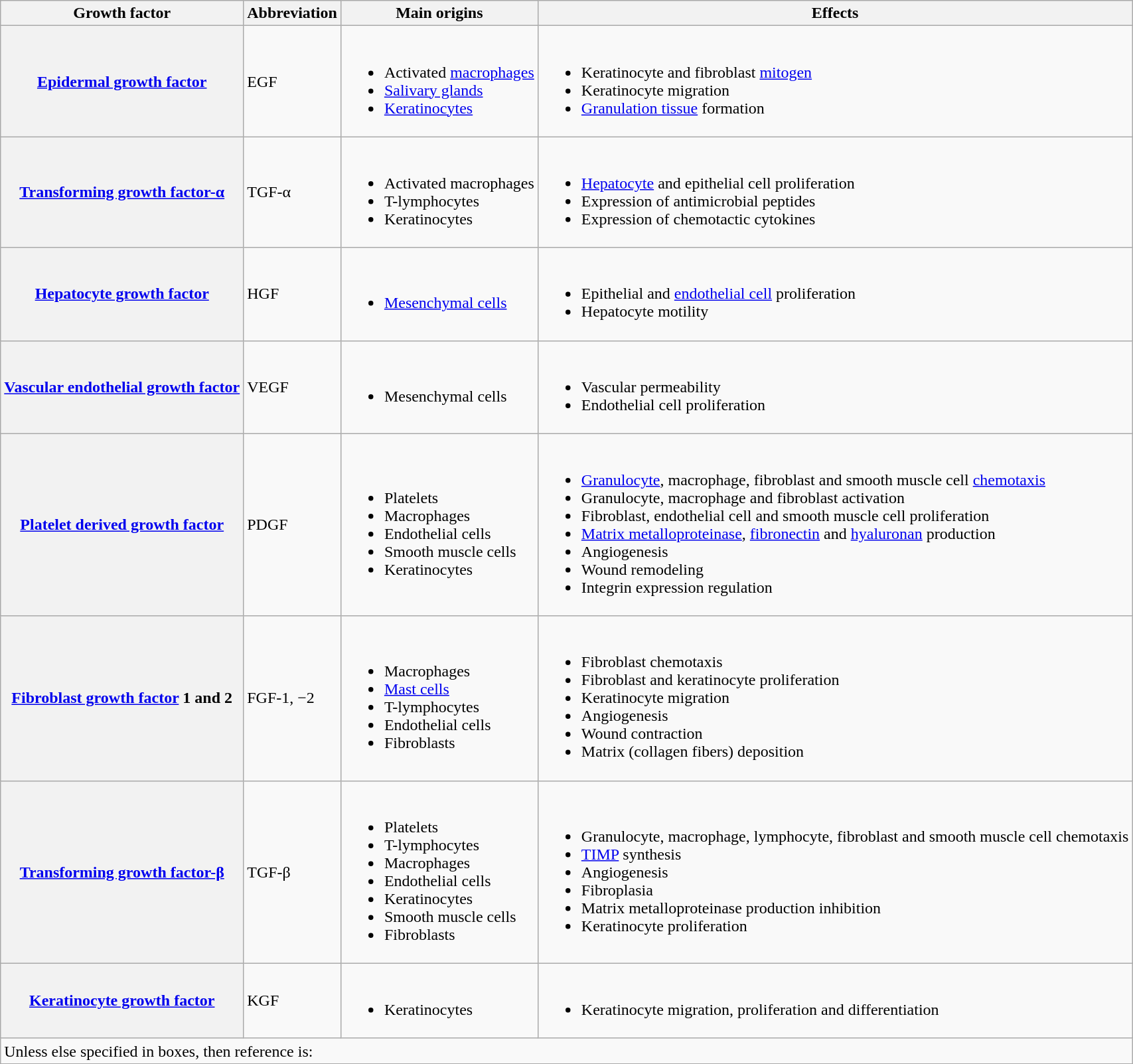<table class="wikitable">
<tr>
<th>Growth factor</th>
<th>Abbreviation</th>
<th>Main origins</th>
<th>Effects</th>
</tr>
<tr>
<th><a href='#'>Epidermal growth factor</a></th>
<td>EGF</td>
<td><br><ul><li>Activated <a href='#'>macrophages</a></li><li><a href='#'>Salivary glands</a></li><li><a href='#'>Keratinocytes</a></li></ul></td>
<td><br><ul><li>Keratinocyte and fibroblast <a href='#'>mitogen</a></li><li>Keratinocyte migration</li><li><a href='#'>Granulation tissue</a> formation</li></ul></td>
</tr>
<tr>
<th><a href='#'>Transforming growth factor-α</a></th>
<td>TGF-α</td>
<td><br><ul><li>Activated macrophages</li><li>T-lymphocytes</li><li>Keratinocytes</li></ul></td>
<td><br><ul><li><a href='#'>Hepatocyte</a> and epithelial cell proliferation</li><li>Expression of antimicrobial peptides</li><li>Expression of chemotactic cytokines</li></ul></td>
</tr>
<tr>
<th><a href='#'>Hepatocyte growth factor</a></th>
<td>HGF</td>
<td><br><ul><li><a href='#'>Mesenchymal cells</a></li></ul></td>
<td><br><ul><li>Epithelial and <a href='#'>endothelial cell</a> proliferation</li><li>Hepatocyte motility</li></ul></td>
</tr>
<tr>
<th><a href='#'>Vascular endothelial growth factor</a></th>
<td>VEGF</td>
<td><br><ul><li>Mesenchymal cells</li></ul></td>
<td><br><ul><li>Vascular permeability</li><li>Endothelial cell proliferation</li></ul></td>
</tr>
<tr>
<th><a href='#'>Platelet derived growth factor</a></th>
<td>PDGF</td>
<td><br><ul><li>Platelets</li><li>Macrophages</li><li>Endothelial cells</li><li>Smooth muscle cells</li><li>Keratinocytes</li></ul></td>
<td><br><ul><li><a href='#'>Granulocyte</a>, macrophage, fibroblast and smooth muscle cell <a href='#'>chemotaxis</a></li><li>Granulocyte, macrophage and fibroblast activation</li><li>Fibroblast, endothelial cell and smooth muscle cell proliferation</li><li><a href='#'>Matrix metalloproteinase</a>, <a href='#'>fibronectin</a> and <a href='#'>hyaluronan</a> production</li><li>Angiogenesis</li><li>Wound remodeling</li><li>Integrin expression regulation</li></ul></td>
</tr>
<tr>
<th><a href='#'>Fibroblast growth factor</a> 1 and 2</th>
<td>FGF-1, −2</td>
<td><br><ul><li>Macrophages</li><li><a href='#'>Mast cells</a></li><li>T-lymphocytes</li><li>Endothelial cells</li><li>Fibroblasts</li></ul></td>
<td><br><ul><li>Fibroblast chemotaxis</li><li>Fibroblast and keratinocyte proliferation</li><li>Keratinocyte migration</li><li>Angiogenesis</li><li>Wound contraction</li><li>Matrix (collagen fibers) deposition</li></ul></td>
</tr>
<tr>
<th><a href='#'>Transforming growth factor-β</a></th>
<td>TGF-β</td>
<td><br><ul><li>Platelets</li><li>T-lymphocytes</li><li>Macrophages</li><li>Endothelial cells</li><li>Keratinocytes</li><li>Smooth muscle cells</li><li>Fibroblasts</li></ul></td>
<td><br><ul><li>Granulocyte, macrophage, lymphocyte, fibroblast and smooth muscle cell chemotaxis</li><li><a href='#'>TIMP</a> synthesis</li><li>Angiogenesis</li><li>Fibroplasia</li><li>Matrix metalloproteinase production inhibition</li><li>Keratinocyte proliferation</li></ul></td>
</tr>
<tr>
<th><a href='#'>Keratinocyte growth factor</a></th>
<td>KGF</td>
<td><br><ul><li>Keratinocytes</li></ul></td>
<td><br><ul><li>Keratinocyte migration, proliferation and differentiation</li></ul></td>
</tr>
<tr>
<td colspan=4><span> Unless else specified in boxes, then reference is:</span></td>
</tr>
</table>
